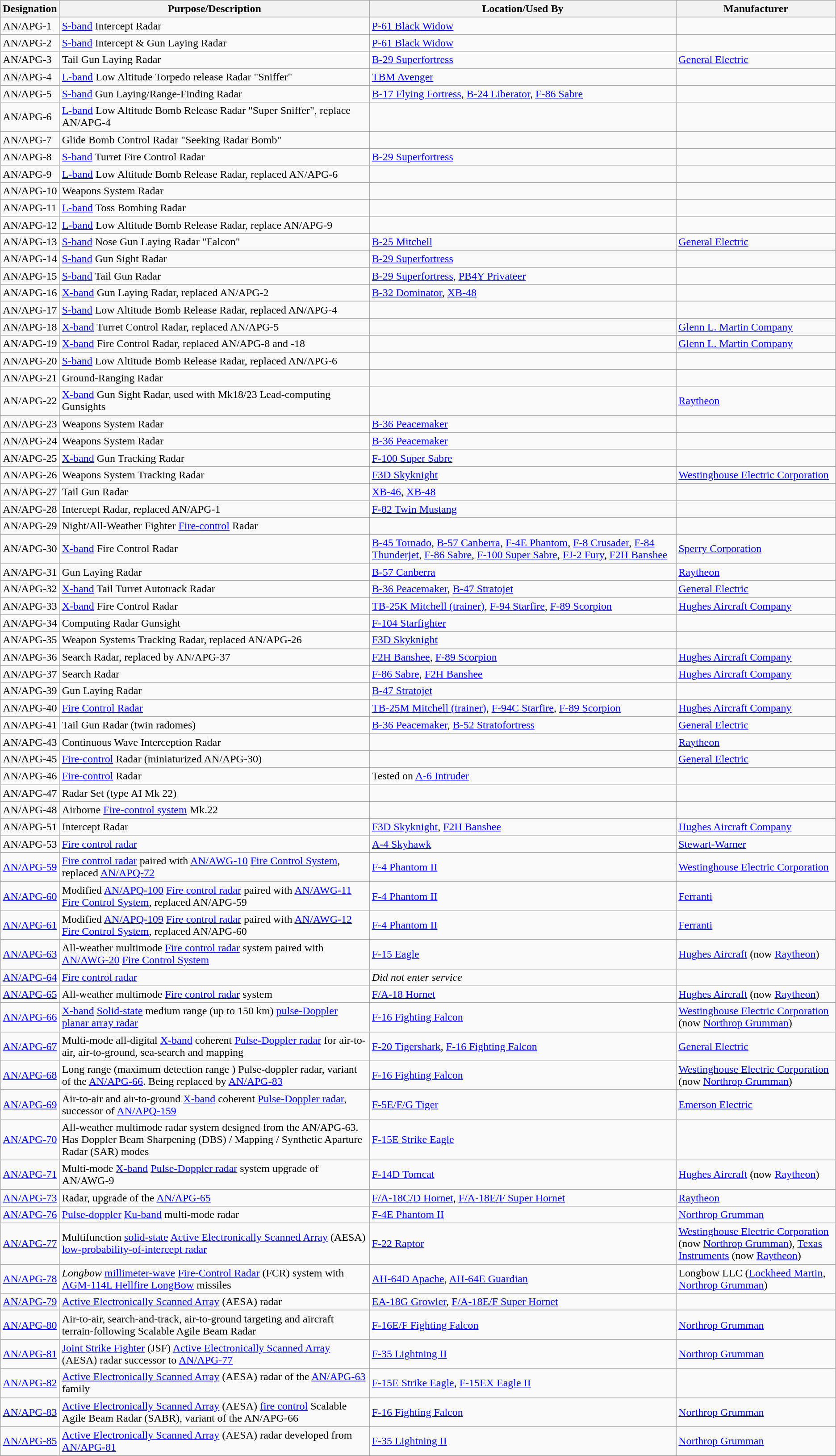<table class="wikitable sortable">
<tr>
<th scope="col">Designation</th>
<th scope="col" style="width: 500px;">Purpose/Description</th>
<th scope="col" style="width: 500px;">Location/Used By</th>
<th scope="col" style="width: 250px;">Manufacturer</th>
</tr>
<tr>
<td>AN/APG-1</td>
<td><a href='#'>S-band</a> Intercept Radar</td>
<td><a href='#'>P-61 Black Widow</a></td>
<td></td>
</tr>
<tr>
<td>AN/APG-2</td>
<td><a href='#'>S-band</a> Intercept & Gun Laying Radar</td>
<td><a href='#'>P-61 Black Widow</a></td>
<td></td>
</tr>
<tr>
<td>AN/APG-3</td>
<td>Tail Gun Laying Radar</td>
<td><a href='#'>B-29 Superfortress</a></td>
<td><a href='#'>General Electric</a></td>
</tr>
<tr>
<td>AN/APG-4</td>
<td><a href='#'>L-band</a> Low Altitude Torpedo release Radar "Sniffer"</td>
<td><a href='#'>TBM Avenger</a></td>
<td></td>
</tr>
<tr>
<td>AN/APG-5</td>
<td><a href='#'>S-band</a> Gun Laying/Range-Finding Radar</td>
<td><a href='#'>B-17 Flying Fortress</a>, <a href='#'>B-24 Liberator</a>, <a href='#'>F-86 Sabre</a></td>
<td></td>
</tr>
<tr>
<td>AN/APG-6</td>
<td><a href='#'>L-band</a> Low Altitude Bomb Release Radar "Super Sniffer", replace AN/APG-4</td>
<td></td>
<td></td>
</tr>
<tr>
<td>AN/APG-7</td>
<td>Glide Bomb Control Radar "Seeking Radar Bomb"</td>
<td></td>
<td></td>
</tr>
<tr>
<td>AN/APG-8</td>
<td><a href='#'>S-band</a> Turret Fire Control Radar</td>
<td><a href='#'>B-29 Superfortress</a></td>
<td></td>
</tr>
<tr>
<td>AN/APG-9</td>
<td><a href='#'>L-band</a> Low Altitude Bomb Release Radar, replaced AN/APG-6</td>
<td></td>
<td></td>
</tr>
<tr>
<td>AN/APG-10</td>
<td>Weapons System Radar</td>
<td></td>
<td></td>
</tr>
<tr>
<td>AN/APG-11</td>
<td><a href='#'>L-band</a> Toss Bombing Radar</td>
<td></td>
<td></td>
</tr>
<tr>
<td>AN/APG-12</td>
<td><a href='#'>L-band</a> Low Altitude Bomb Release Radar, replace AN/APG-9</td>
<td></td>
<td></td>
</tr>
<tr>
<td>AN/APG-13</td>
<td><a href='#'>S-band</a> Nose Gun Laying Radar "Falcon"</td>
<td><a href='#'>B-25 Mitchell</a></td>
<td><a href='#'>General Electric</a></td>
</tr>
<tr>
<td>AN/APG-14</td>
<td><a href='#'>S-band</a> Gun Sight Radar</td>
<td><a href='#'>B-29 Superfortress</a></td>
<td></td>
</tr>
<tr>
<td>AN/APG-15</td>
<td><a href='#'>S-band</a> Tail Gun Radar</td>
<td><a href='#'>B-29 Superfortress</a>, <a href='#'>PB4Y Privateer</a></td>
<td></td>
</tr>
<tr>
<td>AN/APG-16</td>
<td><a href='#'>X-band</a> Gun Laying Radar, replaced AN/APG-2</td>
<td><a href='#'>B-32 Dominator</a>, <a href='#'>XB-48</a></td>
<td></td>
</tr>
<tr>
<td>AN/APG-17</td>
<td><a href='#'>S-band</a> Low Altitude Bomb Release Radar, replaced AN/APG-4</td>
<td></td>
<td></td>
</tr>
<tr>
<td>AN/APG-18</td>
<td><a href='#'>X-band</a> Turret Control Radar, replaced AN/APG-5</td>
<td></td>
<td><a href='#'>Glenn L. Martin Company</a></td>
</tr>
<tr>
<td>AN/APG-19</td>
<td><a href='#'>X-band</a> Fire Control Radar, replaced AN/APG-8 and -18</td>
<td></td>
<td><a href='#'>Glenn L. Martin Company</a></td>
</tr>
<tr>
<td>AN/APG-20</td>
<td><a href='#'>S-band</a> Low Altitude Bomb Release Radar, replaced AN/APG-6</td>
<td></td>
<td></td>
</tr>
<tr>
<td>AN/APG-21</td>
<td>Ground-Ranging Radar</td>
<td></td>
<td></td>
</tr>
<tr>
<td>AN/APG-22</td>
<td><a href='#'>X-band</a> Gun Sight Radar, used with Mk18/23 Lead-computing Gunsights</td>
<td></td>
<td><a href='#'>Raytheon</a></td>
</tr>
<tr>
<td>AN/APG-23</td>
<td>Weapons System Radar</td>
<td><a href='#'>B-36 Peacemaker</a></td>
<td></td>
</tr>
<tr>
<td>AN/APG-24</td>
<td>Weapons System Radar</td>
<td><a href='#'>B-36 Peacemaker</a></td>
<td></td>
</tr>
<tr>
<td>AN/APG-25</td>
<td><a href='#'>X-band</a> Gun Tracking Radar</td>
<td><a href='#'>F-100 Super Sabre</a></td>
<td></td>
</tr>
<tr>
<td>AN/APG-26</td>
<td>Weapons System Tracking Radar</td>
<td><a href='#'>F3D Skyknight</a></td>
<td><a href='#'>Westinghouse Electric Corporation</a></td>
</tr>
<tr>
<td>AN/APG-27</td>
<td>Tail Gun Radar</td>
<td><a href='#'>XB-46</a>, <a href='#'>XB-48</a></td>
<td></td>
</tr>
<tr>
<td>AN/APG-28</td>
<td>Intercept Radar, replaced AN/APG-1</td>
<td><a href='#'>F-82 Twin Mustang</a></td>
<td></td>
</tr>
<tr>
<td>AN/APG-29</td>
<td>Night/All-Weather Fighter <a href='#'>Fire-control</a> Radar</td>
<td></td>
<td></td>
</tr>
<tr>
<td>AN/APG-30</td>
<td><a href='#'>X-band</a> Fire Control Radar</td>
<td><a href='#'>B-45 Tornado</a>, <a href='#'>B-57 Canberra</a>, <a href='#'>F-4E Phantom</a>, <a href='#'>F-8 Crusader</a>, <a href='#'>F-84 Thunderjet</a>, <a href='#'>F-86 Sabre</a>, <a href='#'>F-100 Super Sabre</a>, <a href='#'>FJ-2 Fury</a>, <a href='#'>F2H Banshee</a></td>
<td><a href='#'>Sperry Corporation</a></td>
</tr>
<tr>
<td>AN/APG-31</td>
<td>Gun Laying Radar</td>
<td><a href='#'>B-57 Canberra</a></td>
<td><a href='#'>Raytheon</a></td>
</tr>
<tr>
<td>AN/APG-32</td>
<td><a href='#'>X-band</a> Tail Turret Autotrack Radar</td>
<td><a href='#'>B-36 Peacemaker</a>, <a href='#'>B-47 Stratojet</a></td>
<td><a href='#'>General Electric</a></td>
</tr>
<tr>
<td>AN/APG-33</td>
<td><a href='#'>X-band</a> Fire Control Radar</td>
<td><a href='#'>TB-25K Mitchell (trainer)</a>, <a href='#'>F-94 Starfire</a>, <a href='#'>F-89 Scorpion</a></td>
<td><a href='#'>Hughes Aircraft Company</a></td>
</tr>
<tr>
<td>AN/APG-34</td>
<td>Computing Radar Gunsight</td>
<td><a href='#'>F-104 Starfighter</a></td>
<td></td>
</tr>
<tr>
<td>AN/APG-35</td>
<td>Weapon Systems Tracking Radar, replaced AN/APG-26</td>
<td><a href='#'>F3D Skyknight</a></td>
<td></td>
</tr>
<tr>
<td>AN/APG-36</td>
<td>Search Radar, replaced by AN/APG-37</td>
<td><a href='#'>F2H Banshee</a>, <a href='#'>F-89 Scorpion</a></td>
<td><a href='#'>Hughes Aircraft Company</a></td>
</tr>
<tr>
<td>AN/APG-37</td>
<td>Search Radar</td>
<td><a href='#'>F-86 Sabre</a>, <a href='#'>F2H Banshee</a></td>
<td><a href='#'>Hughes Aircraft Company</a></td>
</tr>
<tr>
<td>AN/APG-39</td>
<td>Gun Laying Radar</td>
<td><a href='#'>B-47 Stratojet</a></td>
<td></td>
</tr>
<tr>
<td>AN/APG-40</td>
<td><a href='#'>Fire Control Radar</a></td>
<td><a href='#'>TB-25M Mitchell (trainer)</a>, <a href='#'>F-94C Starfire</a>, <a href='#'>F-89 Scorpion</a></td>
<td><a href='#'>Hughes Aircraft Company</a></td>
</tr>
<tr>
<td>AN/APG-41</td>
<td>Tail Gun Radar (twin radomes)</td>
<td><a href='#'>B-36 Peacemaker</a>, <a href='#'>B-52 Stratofortress</a></td>
<td><a href='#'>General Electric</a></td>
</tr>
<tr>
<td>AN/APG-43</td>
<td>Continuous Wave Interception Radar</td>
<td></td>
<td><a href='#'>Raytheon</a></td>
</tr>
<tr>
<td>AN/APG-45</td>
<td><a href='#'>Fire-control</a> Radar (miniaturized AN/APG-30)</td>
<td></td>
<td><a href='#'>General Electric</a></td>
</tr>
<tr>
<td>AN/APG-46</td>
<td><a href='#'>Fire-control</a> Radar</td>
<td>Tested on <a href='#'>A-6 Intruder</a></td>
<td></td>
</tr>
<tr>
<td>AN/APG-47</td>
<td>Radar Set (type AI Mk 22)</td>
<td></td>
<td></td>
</tr>
<tr>
<td>AN/APG-48</td>
<td>Airborne <a href='#'>Fire-control system</a> Mk.22</td>
<td></td>
<td></td>
</tr>
<tr>
<td>AN/APG-51</td>
<td>Intercept Radar</td>
<td><a href='#'>F3D Skyknight</a>, <a href='#'>F2H Banshee</a></td>
<td><a href='#'>Hughes Aircraft Company</a></td>
</tr>
<tr>
<td>AN/APG-53</td>
<td><a href='#'>Fire control radar</a></td>
<td><a href='#'>A-4 Skyhawk</a></td>
<td><a href='#'>Stewart-Warner</a></td>
</tr>
<tr>
<td><a href='#'>AN/APG-59</a></td>
<td><a href='#'>Fire control radar</a> paired with <a href='#'>AN/AWG-10</a> <a href='#'>Fire Control System</a>, replaced <a href='#'>AN/APQ-72</a></td>
<td><a href='#'>F-4 Phantom II</a></td>
<td><a href='#'>Westinghouse Electric Corporation</a></td>
</tr>
<tr>
<td><a href='#'>AN/APG-60</a></td>
<td>Modified <a href='#'>AN/APQ-100</a> <a href='#'>Fire control radar</a> paired with <a href='#'>AN/AWG-11</a> <a href='#'>Fire Control System</a>, replaced AN/APG-59</td>
<td><a href='#'>F-4 Phantom II</a></td>
<td><a href='#'>Ferranti</a></td>
</tr>
<tr>
<td><a href='#'>AN/APG-61</a></td>
<td>Modified <a href='#'>AN/APQ-109</a> <a href='#'>Fire control radar</a> paired with <a href='#'>AN/AWG-12</a> <a href='#'>Fire Control System</a>, replaced AN/APG-60</td>
<td><a href='#'>F-4 Phantom II</a></td>
<td><a href='#'>Ferranti</a></td>
</tr>
<tr>
<td><a href='#'>AN/APG-63</a></td>
<td>All-weather multimode <a href='#'>Fire control radar</a> system paired with <a href='#'>AN/AWG-20</a> <a href='#'>Fire Control System</a></td>
<td><a href='#'>F-15 Eagle</a></td>
<td><a href='#'>Hughes Aircraft</a> (now <a href='#'>Raytheon</a>)</td>
</tr>
<tr>
<td><a href='#'>AN/APG-64</a></td>
<td><a href='#'>Fire control radar</a></td>
<td><em>Did not enter service</em></td>
<td></td>
</tr>
<tr>
<td><a href='#'>AN/APG-65</a></td>
<td>All-weather multimode <a href='#'>Fire control radar</a> system</td>
<td><a href='#'>F/A-18 Hornet</a></td>
<td><a href='#'>Hughes Aircraft</a> (now <a href='#'>Raytheon</a>)</td>
</tr>
<tr>
<td><a href='#'>AN/APG-66</a></td>
<td><a href='#'>X-band</a> <a href='#'>Solid-state</a> medium range (up to 150 km) <a href='#'>pulse-Doppler</a> <a href='#'>planar array radar</a></td>
<td><a href='#'>F-16 Fighting Falcon</a></td>
<td><a href='#'>Westinghouse Electric Corporation</a> (now <a href='#'>Northrop Grumman</a>)</td>
</tr>
<tr>
<td><a href='#'>AN/APG-67</a></td>
<td>Multi-mode all-digital <a href='#'>X-band</a> coherent <a href='#'>Pulse-Doppler radar</a> for air-to-air, air-to-ground, sea-search and mapping</td>
<td><a href='#'>F-20 Tigershark</a>, <a href='#'>F-16 Fighting Falcon</a></td>
<td><a href='#'>General Electric</a></td>
</tr>
<tr>
<td><a href='#'>AN/APG-68</a></td>
<td>Long range (maximum detection range ) Pulse-doppler radar, variant of the <a href='#'>AN/APG-66</a>. Being replaced by <a href='#'>AN/APG-83</a></td>
<td><a href='#'>F-16 Fighting Falcon</a></td>
<td><a href='#'>Westinghouse Electric Corporation</a> (now <a href='#'>Northrop Grumman</a>)</td>
</tr>
<tr>
<td><a href='#'>AN/APG-69</a></td>
<td>Air-to-air and air-to-ground <a href='#'>X-band</a> coherent <a href='#'>Pulse-Doppler radar</a>, successor of <a href='#'>AN/APQ-159</a></td>
<td><a href='#'>F-5E/F/G Tiger</a></td>
<td><a href='#'>Emerson Electric</a></td>
</tr>
<tr>
<td><a href='#'>AN/APG-70</a></td>
<td>All-weather multimode radar system designed from the AN/APG-63. Has Doppler Beam Sharpening (DBS) / Mapping / Synthetic Aparture Radar (SAR) modes</td>
<td><a href='#'>F-15E Strike Eagle</a></td>
<td></td>
</tr>
<tr>
<td><a href='#'>AN/APG-71</a></td>
<td>Multi-mode <a href='#'>X-band</a> <a href='#'>Pulse-Doppler radar</a> system upgrade of AN/AWG-9</td>
<td><a href='#'>F-14D Tomcat</a></td>
<td><a href='#'>Hughes Aircraft</a> (now <a href='#'>Raytheon</a>)</td>
</tr>
<tr>
<td><a href='#'>AN/APG-73</a></td>
<td>Radar, upgrade of the <a href='#'>AN/APG-65</a></td>
<td><a href='#'>F/A-18C/D Hornet</a>, <a href='#'>F/A-18E/F Super Hornet</a></td>
<td><a href='#'>Raytheon</a></td>
</tr>
<tr>
<td><a href='#'>AN/APG-76</a></td>
<td><a href='#'>Pulse-doppler</a> <a href='#'>Ku-band</a> multi-mode radar</td>
<td><a href='#'>F-4E Phantom II</a></td>
<td><a href='#'>Northrop Grumman</a></td>
</tr>
<tr>
<td><a href='#'>AN/APG-77</a></td>
<td>Multifunction <a href='#'>solid-state</a> <a href='#'>Active Electronically Scanned Array</a> (AESA) <a href='#'>low-probability-of-intercept radar</a></td>
<td><a href='#'>F-22 Raptor</a></td>
<td><a href='#'>Westinghouse Electric Corporation</a> (now <a href='#'>Northrop Grumman</a>), <a href='#'>Texas Instruments</a> (now <a href='#'>Raytheon</a>)</td>
</tr>
<tr>
<td><a href='#'>AN/APG-78</a></td>
<td><em>Longbow</em> <a href='#'>millimeter-wave</a> <a href='#'>Fire-Control Radar</a> (FCR) system with <a href='#'>AGM-114L Hellfire LongBow</a> missiles</td>
<td><a href='#'>AH-64D Apache</a>, <a href='#'>AH-64E Guardian</a></td>
<td>Longbow LLC (<a href='#'>Lockheed Martin</a>, <a href='#'>Northrop Grumman</a>)</td>
</tr>
<tr>
<td><a href='#'>AN/APG-79</a></td>
<td><a href='#'>Active Electronically Scanned Array</a> (AESA) radar</td>
<td><a href='#'>EA-18G Growler</a>, <a href='#'>F/A-18E/F Super Hornet</a></td>
<td></td>
</tr>
<tr>
<td><a href='#'>AN/APG-80</a></td>
<td>Air-to-air, search-and-track, air-to-ground targeting and aircraft terrain-following Scalable Agile Beam Radar</td>
<td><a href='#'>F-16E/F Fighting Falcon</a></td>
<td><a href='#'>Northrop Grumman</a></td>
</tr>
<tr>
<td><a href='#'>AN/APG-81</a></td>
<td><a href='#'>Joint Strike Fighter</a> (JSF) <a href='#'>Active Electronically Scanned Array</a> (AESA) radar successor to <a href='#'>AN/APG-77</a></td>
<td><a href='#'>F-35 Lightning II</a></td>
<td><a href='#'>Northrop Grumman</a></td>
</tr>
<tr>
<td><a href='#'>AN/APG-82</a></td>
<td><a href='#'>Active Electronically Scanned Array</a> (AESA) radar of the <a href='#'>AN/APG-63</a> family</td>
<td><a href='#'>F-15E Strike Eagle</a>, <a href='#'>F-15EX Eagle II</a></td>
<td></td>
</tr>
<tr>
<td><a href='#'>AN/APG-83</a></td>
<td><a href='#'>Active Electronically Scanned Array</a> (AESA) <a href='#'>fire control</a> Scalable Agile Beam Radar (SABR), variant of the AN/APG-66</td>
<td><a href='#'>F-16 Fighting Falcon</a></td>
<td><a href='#'>Northrop Grumman</a></td>
</tr>
<tr>
<td><a href='#'>AN/APG-85</a></td>
<td><a href='#'>Active Electronically Scanned Array</a> (AESA) radar developed from <a href='#'>AN/APG-81</a></td>
<td><a href='#'>F-35 Lightning II</a></td>
<td><a href='#'>Northrop Grumman</a></td>
</tr>
</table>
